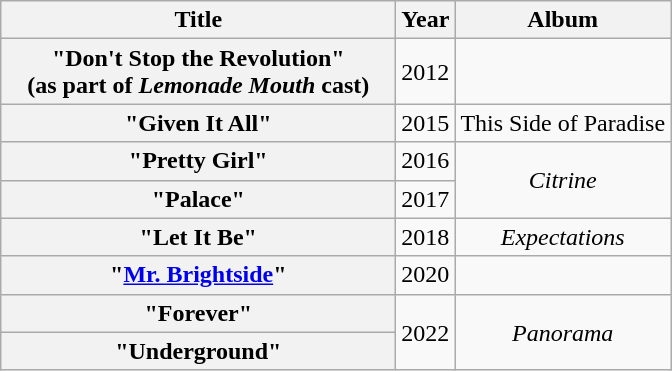<table class="wikitable plainrowheaders" style="text-align:center;" border="1">
<tr>
<th scope="col" style="width:16em;">Title</th>
<th scope="col">Year</th>
<th scope="col">Album</th>
</tr>
<tr>
<th scope="row">"Don't Stop the Revolution"<br><span>(as part of <em>Lemonade Mouth</em> cast)</span></th>
<td>2012</td>
<td></td>
</tr>
<tr>
<th scope="row">"Given It All"</th>
<td>2015</td>
<td>This Side of Paradise</td>
</tr>
<tr>
<th scope="row">"Pretty Girl"</th>
<td>2016</td>
<td rowspan="2"><em>Citrine</em></td>
</tr>
<tr>
<th scope="row">"Palace"</th>
<td>2017</td>
</tr>
<tr>
<th scope="row">"Let It Be"</th>
<td>2018</td>
<td><em>Expectations</em></td>
</tr>
<tr>
<th scope="row">"<a href='#'>Mr. Brightside</a>"</th>
<td>2020</td>
<td></td>
</tr>
<tr>
<th scope="row">"Forever"<br></th>
<td rowspan="2">2022</td>
<td rowspan="2"><em>Panorama</em></td>
</tr>
<tr>
<th scope="row">"Underground"</th>
</tr>
</table>
